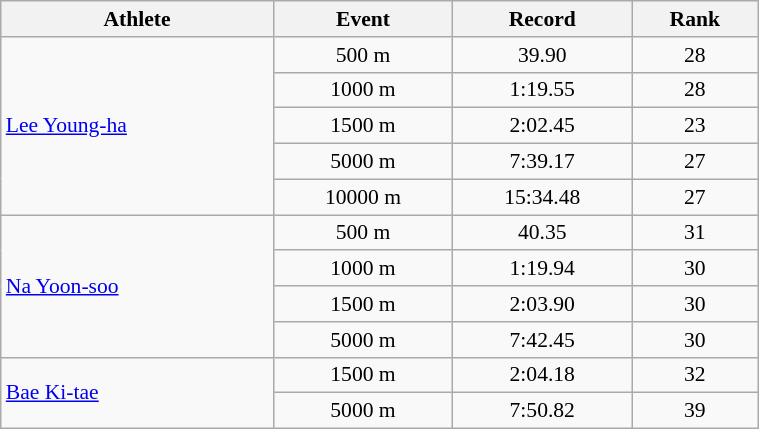<table class=wikitable style="font-size:90%; text-align:center; width:40%">
<tr>
<th>Athlete</th>
<th>Event</th>
<th>Record</th>
<th>Rank</th>
</tr>
<tr>
<td rowspan=5 align=left><a href='#'>Lee Young-ha</a></td>
<td>500 m</td>
<td>39.90</td>
<td>28</td>
</tr>
<tr>
<td>1000 m</td>
<td>1:19.55</td>
<td>28</td>
</tr>
<tr>
<td>1500 m</td>
<td>2:02.45</td>
<td>23</td>
</tr>
<tr>
<td>5000 m</td>
<td>7:39.17</td>
<td>27</td>
</tr>
<tr>
<td>10000 m</td>
<td>15:34.48</td>
<td>27</td>
</tr>
<tr>
<td rowspan=4 align=left><a href='#'>Na Yoon-soo</a></td>
<td>500 m</td>
<td>40.35</td>
<td>31</td>
</tr>
<tr>
<td>1000 m</td>
<td>1:19.94</td>
<td>30</td>
</tr>
<tr>
<td>1500 m</td>
<td>2:03.90</td>
<td>30</td>
</tr>
<tr>
<td>5000 m</td>
<td>7:42.45</td>
<td>30</td>
</tr>
<tr>
<td rowspan=4 align=left><a href='#'>Bae Ki-tae</a></td>
<td>1500 m</td>
<td>2:04.18</td>
<td>32</td>
</tr>
<tr>
<td>5000 m</td>
<td>7:50.82</td>
<td>39</td>
</tr>
</table>
